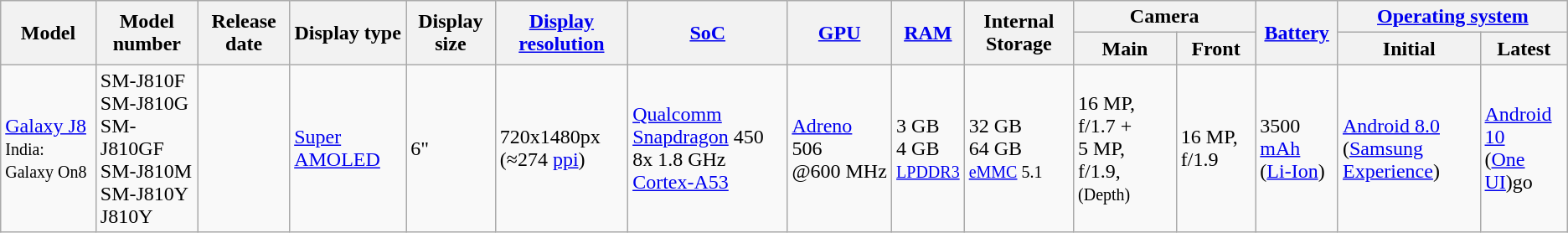<table class="wikitable sortable">
<tr>
<th rowspan="2">Model</th>
<th rowspan="2">Model number</th>
<th rowspan="2">Release date</th>
<th rowspan="2">Display type</th>
<th rowspan="2">Display size</th>
<th rowspan="2"><a href='#'>Display resolution</a></th>
<th rowspan="2"><a href='#'>SoC</a></th>
<th rowspan="2"><a href='#'>GPU</a></th>
<th rowspan="2"><a href='#'>RAM</a></th>
<th rowspan="2">Internal Storage</th>
<th colspan="2">Camera</th>
<th rowspan="2"><a href='#'>Battery</a></th>
<th colspan="2"><a href='#'>Operating system</a></th>
</tr>
<tr>
<th>Main</th>
<th>Front</th>
<th>Initial</th>
<th>Latest</th>
</tr>
<tr>
<td><a href='#'>Galaxy J8</a><br><small>India: Galaxy On8</small></td>
<td>SM-J810F<br>SM-J810G<br>SM-J810GF<br>SM-J810M<br>SM-J810Y<br>J810Y</td>
<td></td>
<td><a href='#'>Super AMOLED</a></td>
<td>6"</td>
<td>720x1480px<br>(≈274 <a href='#'>ppi</a>)</td>
<td><a href='#'>Qualcomm Snapdragon</a> 450<br>8x 1.8 GHz <a href='#'>Cortex-A53</a></td>
<td><a href='#'>Adreno</a> 506<br>@600 MHz</td>
<td>3 GB<br>4 GB<br><small><a href='#'>LPDDR3</a></small></td>
<td>32 GB<br>64 GB<br><small><a href='#'>eMMC</a> 5.1</small></td>
<td>16 MP, f/1.7 +<br>5 MP, f/1.9, <small>(Depth)</small></td>
<td>16 MP, f/1.9</td>
<td>3500 <a href='#'>mAh</a><br>(<a href='#'>Li-Ion</a>)</td>
<td><a href='#'>Android 8.0</a><br>(<a href='#'>Samsung Experience</a>)</td>
<td><a href='#'>Android 10</a><br>(<a href='#'>One UI</a>)go</td>
</tr>
</table>
